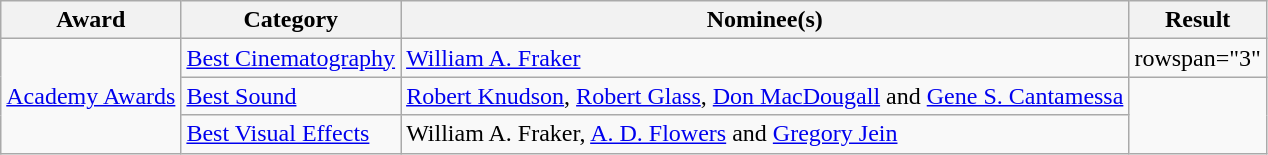<table class="wikitable plainrowheaders">
<tr>
<th>Award</th>
<th>Category</th>
<th>Nominee(s)</th>
<th>Result</th>
</tr>
<tr>
<td rowspan="3"><a href='#'>Academy Awards</a></td>
<td><a href='#'>Best Cinematography</a></td>
<td><a href='#'>William A. Fraker</a></td>
<td>rowspan="3" </td>
</tr>
<tr>
<td><a href='#'>Best Sound</a></td>
<td><a href='#'>Robert Knudson</a>, <a href='#'>Robert Glass</a>, <a href='#'>Don MacDougall</a> and <a href='#'>Gene S. Cantamessa</a></td>
</tr>
<tr>
<td><a href='#'>Best Visual Effects</a></td>
<td>William A. Fraker, <a href='#'>A. D. Flowers</a> and <a href='#'>Gregory Jein</a></td>
</tr>
</table>
